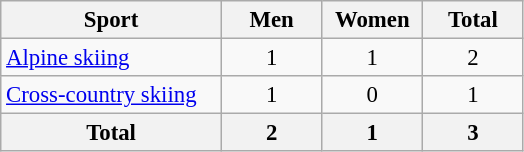<table class="wikitable" style="text-align:center; font-size: 95%">
<tr>
<th width=140>Sport</th>
<th width=60>Men</th>
<th width=60>Women</th>
<th width=60>Total</th>
</tr>
<tr>
<td align=left><a href='#'>Alpine skiing</a></td>
<td>1</td>
<td>1</td>
<td>2</td>
</tr>
<tr>
<td align=left><a href='#'>Cross-country skiing</a></td>
<td>1</td>
<td>0</td>
<td>1</td>
</tr>
<tr>
<th>Total</th>
<th>2</th>
<th>1</th>
<th>3</th>
</tr>
</table>
